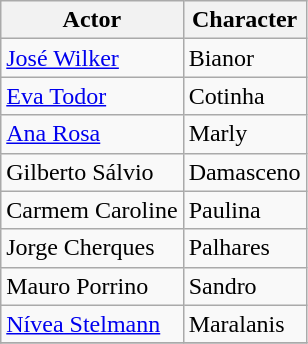<table class="wikitable sortable">
<tr>
<th>Actor</th>
<th>Character</th>
</tr>
<tr>
<td><a href='#'>José Wilker</a></td>
<td>Bianor</td>
</tr>
<tr>
<td><a href='#'>Eva Todor</a></td>
<td>Cotinha</td>
</tr>
<tr>
<td><a href='#'>Ana Rosa</a></td>
<td>Marly</td>
</tr>
<tr>
<td>Gilberto Sálvio</td>
<td>Damasceno</td>
</tr>
<tr>
<td>Carmem Caroline</td>
<td>Paulina</td>
</tr>
<tr>
<td>Jorge Cherques</td>
<td>Palhares</td>
</tr>
<tr>
<td>Mauro Porrino</td>
<td>Sandro</td>
</tr>
<tr>
<td><a href='#'>Nívea Stelmann</a></td>
<td>Maralanis</td>
</tr>
<tr>
</tr>
</table>
